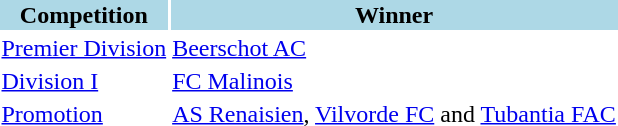<table>
<tr style="background:lightblue;">
<th>Competition</th>
<th>Winner</th>
</tr>
<tr>
<td><a href='#'>Premier Division</a></td>
<td><a href='#'>Beerschot AC</a></td>
</tr>
<tr>
<td><a href='#'>Division I</a></td>
<td><a href='#'>FC Malinois</a></td>
</tr>
<tr>
<td><a href='#'>Promotion</a></td>
<td><a href='#'>AS Renaisien</a>, <a href='#'>Vilvorde FC</a> and <a href='#'>Tubantia FAC</a></td>
</tr>
</table>
